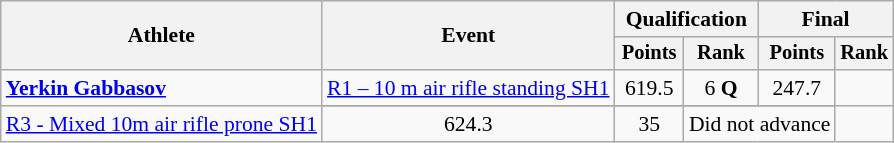<table class="wikitable" style="font-size:90%">
<tr>
<th rowspan="2">Athlete</th>
<th rowspan="2">Event</th>
<th colspan="2">Qualification</th>
<th colspan="2">Final</th>
</tr>
<tr style="font-size:95%">
<th>Points</th>
<th>Rank</th>
<th>Points</th>
<th>Rank</th>
</tr>
<tr align=center>
<td align=left rowspan=2><strong><a href='#'>Yerkin Gabbasov</a></strong></td>
<td align=left><a href='#'>R1 – 10 m air rifle standing SH1</a></td>
<td>619.5</td>
<td>6 <strong>Q</strong></td>
<td>247.7</td>
<td></td>
</tr>
<tr>
</tr>
<tr align=center>
<td align=left><a href='#'>R3 - Mixed 10m air rifle prone SH1</a></td>
<td>624.3</td>
<td>35</td>
<td Colspan=2>Did not advance</td>
</tr>
</table>
